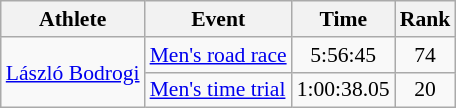<table class=wikitable style="font-size:90%">
<tr>
<th>Athlete</th>
<th>Event</th>
<th>Time</th>
<th>Rank</th>
</tr>
<tr align=center>
<td align=left rowspan=2><a href='#'>László Bodrogi</a></td>
<td align=left><a href='#'>Men's road race</a></td>
<td>5:56:45</td>
<td>74</td>
</tr>
<tr align=center>
<td align=left><a href='#'>Men's time trial</a></td>
<td>1:00:38.05</td>
<td>20</td>
</tr>
</table>
